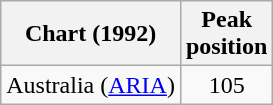<table class="wikitable">
<tr>
<th align="left">Chart (1992)</th>
<th align="left">Peak<br>position</th>
</tr>
<tr>
<td align="left">Australia (<a href='#'>ARIA</a>)</td>
<td style="text-align:center;">105</td>
</tr>
</table>
